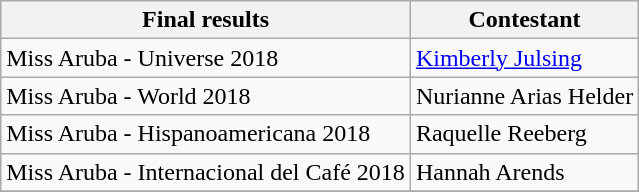<table class="wikitable">
<tr>
<th>Final results</th>
<th>Contestant</th>
</tr>
<tr>
<td>Miss Aruba - Universe 2018</td>
<td><a href='#'>Kimberly Julsing</a></td>
</tr>
<tr>
<td>Miss Aruba - World 2018</td>
<td>Nurianne Arias Helder</td>
</tr>
<tr>
<td>Miss Aruba - Hispanoamericana 2018</td>
<td>Raquelle Reeberg</td>
</tr>
<tr>
<td>Miss Aruba - Internacional del Café 2018</td>
<td>Hannah Arends</td>
</tr>
<tr>
</tr>
</table>
